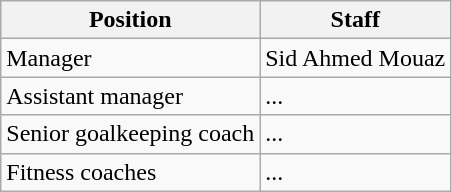<table class="wikitable">
<tr>
<th>Position</th>
<th>Staff</th>
</tr>
<tr>
<td>Manager</td>
<td> Sid Ahmed Mouaz</td>
</tr>
<tr>
<td>Assistant manager</td>
<td> ...</td>
</tr>
<tr>
<td>Senior goalkeeping coach</td>
<td> ...</td>
</tr>
<tr>
<td>Fitness coaches</td>
<td> ...</td>
</tr>
</table>
